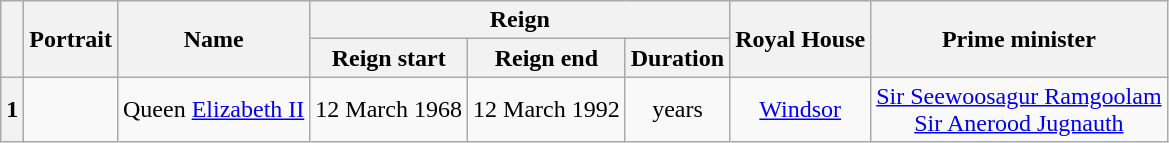<table class="wikitable" style="font-size:100%;text-align:center">
<tr>
<th rowspan="2"></th>
<th rowspan="2">Portrait</th>
<th rowspan="2">Name<br></th>
<th colspan="3">Reign</th>
<th rowspan="2">Royal House</th>
<th rowspan="2">Prime minister</th>
</tr>
<tr>
<th>Reign start</th>
<th>Reign end</th>
<th>Duration</th>
</tr>
<tr>
<th>1</th>
<td></td>
<td>Queen <a href='#'>Elizabeth II</a><br></td>
<td>12 March 1968</td>
<td>12 March 1992</td>
<td> years</td>
<td><a href='#'>Windsor</a></td>
<td><a href='#'>Sir Seewoosagur Ramgoolam</a><br><a href='#'>Sir Anerood Jugnauth</a></td>
</tr>
</table>
